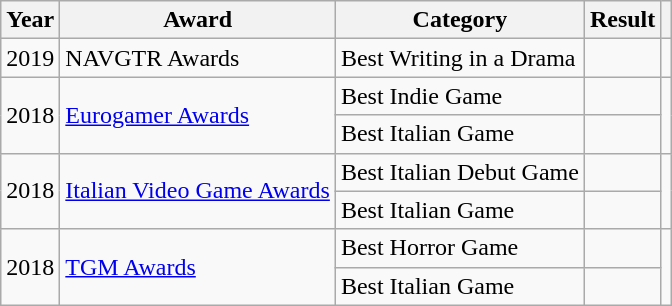<table class="wikitable sortable">
<tr>
<th>Year</th>
<th>Award</th>
<th>Category</th>
<th>Result</th>
<th></th>
</tr>
<tr>
<td style="text-align:center;">2019</td>
<td>NAVGTR Awards</td>
<td>Best Writing in a Drama</td>
<td></td>
<td style="text-align:center;"></td>
</tr>
<tr>
<td style="text-align:center;" rowspan="2">2018</td>
<td rowspan="2"><a href='#'>Eurogamer Awards</a></td>
<td>Best Indie Game</td>
<td></td>
<td rowspan="2" style="text-align:center;"></td>
</tr>
<tr>
<td>Best Italian Game</td>
<td></td>
</tr>
<tr>
<td style="text-align:center;" rowspan="2">2018</td>
<td rowspan="2"><a href='#'>Italian Video Game Awards</a></td>
<td>Best Italian Debut Game</td>
<td></td>
<td rowspan="2" style="text-align:center;"></td>
</tr>
<tr>
<td>Best Italian Game</td>
<td></td>
</tr>
<tr>
<td style="text-align:center;" rowspan="2">2018</td>
<td rowspan="2"><a href='#'>TGM Awards</a></td>
<td>Best Horror Game</td>
<td></td>
<td rowspan="2" style="text-align:center;"></td>
</tr>
<tr>
<td>Best Italian Game</td>
<td></td>
</tr>
</table>
